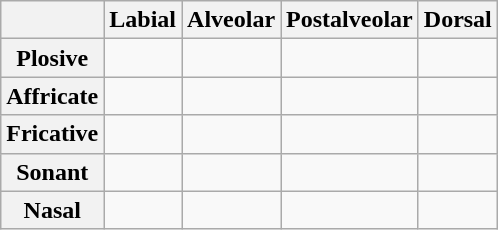<table class="wikitable" style="text-align: center;">
<tr>
<th></th>
<th>Labial</th>
<th>Alveolar</th>
<th>Postalveolar</th>
<th>Dorsal</th>
</tr>
<tr>
<th>Plosive</th>
<td></td>
<td></td>
<td></td>
<td></td>
</tr>
<tr>
<th>Affricate</th>
<td></td>
<td></td>
<td></td>
<td></td>
</tr>
<tr>
<th>Fricative</th>
<td></td>
<td></td>
<td></td>
<td></td>
</tr>
<tr>
<th>Sonant</th>
<td></td>
<td></td>
<td></td>
<td></td>
</tr>
<tr>
<th>Nasal</th>
<td></td>
<td></td>
<td></td>
<td></td>
</tr>
</table>
